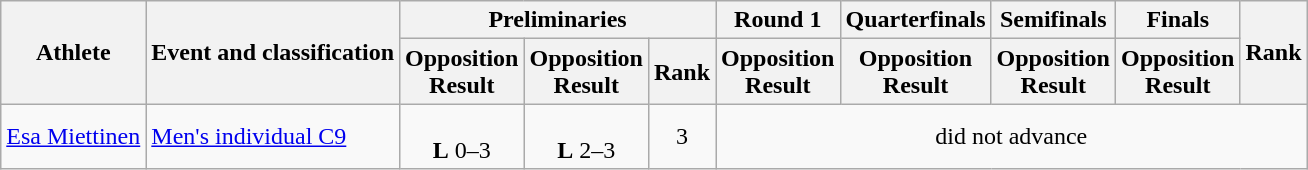<table class="wikitable">
<tr>
<th rowspan="2">Athlete</th>
<th rowspan="2">Event and classification</th>
<th colspan=3>Preliminaries</th>
<th>Round 1</th>
<th>Quarterfinals</th>
<th>Semifinals</th>
<th>Finals</th>
<th rowspan=2>Rank</th>
</tr>
<tr>
<th>Opposition<br>Result</th>
<th>Opposition<br>Result</th>
<th>Rank</th>
<th>Opposition<br>Result</th>
<th>Opposition<br>Result</th>
<th>Opposition<br>Result</th>
<th>Opposition<br>Result</th>
</tr>
<tr>
<td><a href='#'>Esa Miettinen</a></td>
<td><a href='#'>Men's individual C9</a></td>
<td align=center><br><strong>L</strong> 0–3</td>
<td align=center><br><strong>L</strong> 2–3</td>
<td align=center>3</td>
<td align=center colspan=5>did not advance</td>
</tr>
</table>
